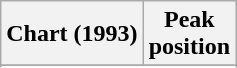<table class="wikitable sortable">
<tr>
<th align="left">Chart (1993)</th>
<th align="center">Peak<br>position</th>
</tr>
<tr>
</tr>
<tr>
</tr>
</table>
